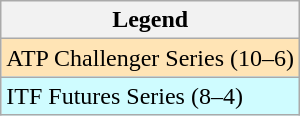<table class="wikitable">
<tr>
<th>Legend</th>
</tr>
<tr bgcolor="moccasin">
<td>ATP Challenger Series (10–6)</td>
</tr>
<tr bgcolor="CFFCFF">
<td>ITF Futures Series (8–4)</td>
</tr>
</table>
